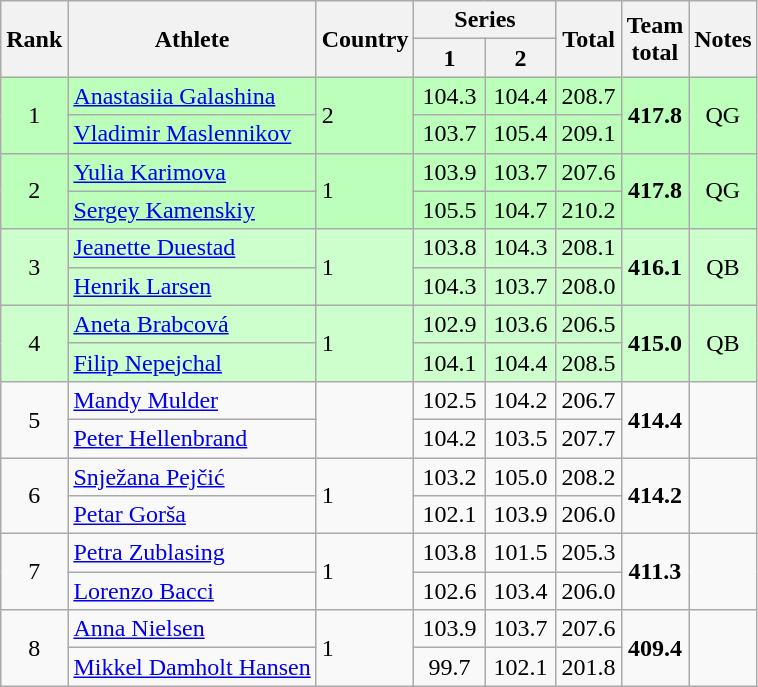<table class="wikitable sortable" style="text-align:center">
<tr>
<th rowspan=2>Rank</th>
<th rowspan=2>Athlete</th>
<th rowspan=2>Country</th>
<th colspan=2>Series</th>
<th rowspan=2>Total</th>
<th rowspan=2>Team<br>total</th>
<th rowspan=2>Notes</th>
</tr>
<tr>
<th class="unsortable" width="40px">1</th>
<th class="unsortable" width="40px">2</th>
</tr>
<tr bgcolor=bbffbb>
<td rowspan=2>1</td>
<td align=left><a href='#'>Anastasiia Galashina</a></td>
<td rowspan=2 align=left> 2</td>
<td>104.3</td>
<td>104.4</td>
<td>208.7</td>
<td rowspan=2><strong>417.8</strong></td>
<td rowspan=2>QG</td>
</tr>
<tr bgcolor=bbffbb>
<td align=left><a href='#'>Vladimir Maslennikov</a></td>
<td>103.7</td>
<td>105.4</td>
<td>209.1</td>
</tr>
<tr bgcolor=bbffbb>
<td rowspan=2>2</td>
<td align=left><a href='#'>Yulia Karimova</a></td>
<td rowspan=2 align=left> 1</td>
<td>103.9</td>
<td>103.7</td>
<td>207.6</td>
<td rowspan=2><strong>417.8</strong></td>
<td rowspan=2>QG</td>
</tr>
<tr bgcolor=bbffbb>
<td align=left><a href='#'>Sergey Kamenskiy</a></td>
<td>105.5</td>
<td>104.7</td>
<td>210.2</td>
</tr>
<tr bgcolor=ccffcc>
<td rowspan=2>3</td>
<td align=left><a href='#'>Jeanette Duestad</a></td>
<td rowspan=2 align=left> 1</td>
<td>103.8</td>
<td>104.3</td>
<td>208.1</td>
<td rowspan=2><strong>416.1</strong></td>
<td rowspan=2>QB</td>
</tr>
<tr bgcolor=ccffcc>
<td align=left><a href='#'>Henrik Larsen</a></td>
<td>104.3</td>
<td>103.7</td>
<td>208.0</td>
</tr>
<tr bgcolor=ccffcc>
<td rowspan=2>4</td>
<td align=left><a href='#'>Aneta Brabcová</a></td>
<td rowspan=2 align=left> 1</td>
<td>102.9</td>
<td>103.6</td>
<td>206.5</td>
<td rowspan=2><strong>415.0</strong></td>
<td rowspan=2>QB</td>
</tr>
<tr bgcolor=ccffcc>
<td align=left><a href='#'>Filip Nepejchal</a></td>
<td>104.1</td>
<td>104.4</td>
<td>208.5</td>
</tr>
<tr>
<td rowspan=2>5</td>
<td align=left><a href='#'>Mandy Mulder</a></td>
<td rowspan=2 align=left></td>
<td>102.5</td>
<td>104.2</td>
<td>206.7</td>
<td rowspan=2><strong>414.4</strong></td>
<td rowspan=2></td>
</tr>
<tr>
<td align=left><a href='#'>Peter Hellenbrand</a></td>
<td>104.2</td>
<td>103.5</td>
<td>207.7</td>
</tr>
<tr>
<td rowspan=2>6</td>
<td align=left><a href='#'>Snježana Pejčić</a></td>
<td rowspan=2 align=left> 1</td>
<td>103.2</td>
<td>105.0</td>
<td>208.2</td>
<td rowspan=2><strong>414.2</strong></td>
<td rowspan=2></td>
</tr>
<tr>
<td align=left><a href='#'>Petar Gorša</a></td>
<td>102.1</td>
<td>103.9</td>
<td>206.0</td>
</tr>
<tr>
<td rowspan=2>7</td>
<td align=left><a href='#'>Petra Zublasing</a></td>
<td rowspan=2 align=left> 1</td>
<td>103.8</td>
<td>101.5</td>
<td>205.3</td>
<td rowspan=2><strong>411.3</strong></td>
<td rowspan=2></td>
</tr>
<tr>
<td align=left><a href='#'>Lorenzo Bacci</a></td>
<td>102.6</td>
<td>103.4</td>
<td>206.0</td>
</tr>
<tr>
<td rowspan=2>8</td>
<td align=left><a href='#'>Anna Nielsen</a></td>
<td rowspan=2 align=left> 1</td>
<td>103.9</td>
<td>103.7</td>
<td>207.6</td>
<td rowspan=2><strong>409.4</strong></td>
<td rowspan=2></td>
</tr>
<tr>
<td align=left><a href='#'>Mikkel Damholt Hansen</a></td>
<td>99.7</td>
<td>102.1</td>
<td>201.8</td>
</tr>
</table>
